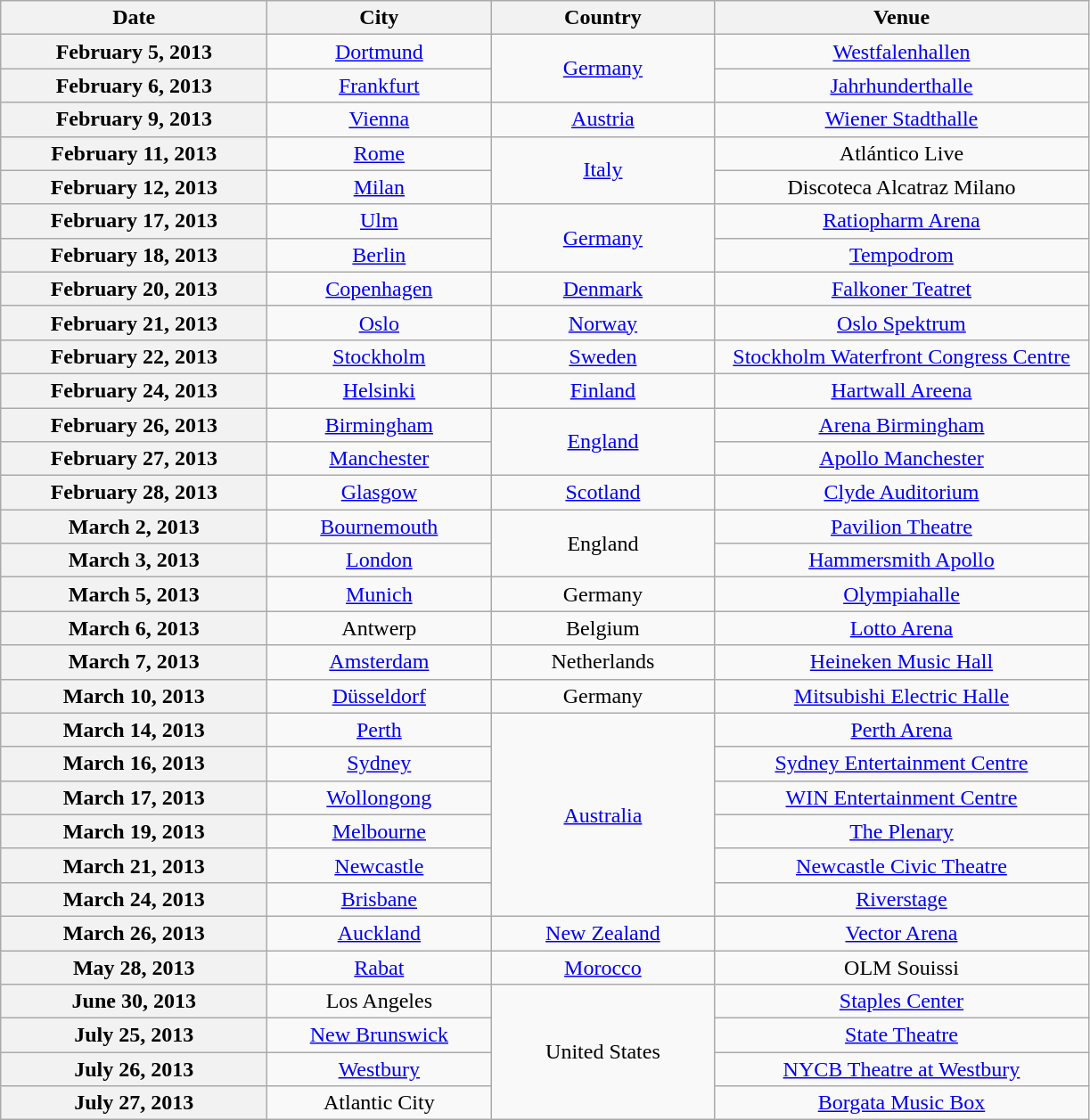<table class="wikitable plainrowheaders" style="text-align:center;">
<tr>
<th scope="col" style="width:12em;">Date</th>
<th scope="col" style="width:10em;">City</th>
<th scope="col" style="width:10em;">Country</th>
<th scope="col" style="width:17em;">Venue</th>
</tr>
<tr>
<th scope="row" style="text-align:center">February 5, 2013</th>
<td><a href='#'>Dortmund</a></td>
<td rowspan="2"><a href='#'>Germany</a></td>
<td><a href='#'>Westfalenhallen</a></td>
</tr>
<tr>
<th scope="row" style="text-align:center">February 6, 2013</th>
<td><a href='#'>Frankfurt</a></td>
<td><a href='#'>Jahrhunderthalle</a></td>
</tr>
<tr>
<th scope="row" style="text-align:center">February 9, 2013</th>
<td><a href='#'>Vienna</a></td>
<td><a href='#'>Austria</a></td>
<td><a href='#'>Wiener Stadthalle</a></td>
</tr>
<tr>
<th scope="row" style="text-align:center">February 11, 2013</th>
<td><a href='#'>Rome</a></td>
<td rowspan="2"><a href='#'>Italy</a></td>
<td>Atlántico Live</td>
</tr>
<tr>
<th scope="row" style="text-align:center">February 12, 2013</th>
<td><a href='#'>Milan</a></td>
<td>Discoteca Alcatraz Milano</td>
</tr>
<tr>
<th scope="row" style="text-align:center">February 17, 2013</th>
<td><a href='#'>Ulm</a></td>
<td rowspan="2"><a href='#'>Germany</a></td>
<td><a href='#'>Ratiopharm Arena</a></td>
</tr>
<tr>
<th scope="row" style="text-align:center">February 18, 2013</th>
<td><a href='#'>Berlin</a></td>
<td><a href='#'>Tempodrom</a></td>
</tr>
<tr>
<th scope="row" style="text-align:center">February 20, 2013</th>
<td><a href='#'>Copenhagen</a></td>
<td><a href='#'>Denmark</a></td>
<td><a href='#'>Falkoner Teatret</a></td>
</tr>
<tr>
<th scope="row" style="text-align:center">February 21, 2013</th>
<td><a href='#'>Oslo</a></td>
<td><a href='#'>Norway</a></td>
<td><a href='#'>Oslo Spektrum</a></td>
</tr>
<tr>
<th scope="row" style="text-align:center">February 22, 2013</th>
<td><a href='#'>Stockholm</a></td>
<td><a href='#'>Sweden</a></td>
<td><a href='#'>Stockholm Waterfront Congress Centre</a></td>
</tr>
<tr>
<th scope="row" style="text-align:center">February 24, 2013</th>
<td><a href='#'>Helsinki</a></td>
<td><a href='#'>Finland</a></td>
<td><a href='#'>Hartwall Areena</a></td>
</tr>
<tr>
<th scope="row" style="text-align:center">February 26, 2013</th>
<td><a href='#'>Birmingham</a></td>
<td rowspan="2"><a href='#'>England</a></td>
<td><a href='#'>Arena Birmingham</a></td>
</tr>
<tr>
<th scope="row" style="text-align:center">February 27, 2013</th>
<td><a href='#'>Manchester</a></td>
<td><a href='#'>Apollo Manchester</a></td>
</tr>
<tr>
<th scope="row" style="text-align:center">February 28, 2013</th>
<td><a href='#'>Glasgow</a></td>
<td><a href='#'>Scotland</a></td>
<td><a href='#'>Clyde Auditorium</a></td>
</tr>
<tr>
<th scope="row" style="text-align:center">March 2, 2013</th>
<td><a href='#'>Bournemouth</a></td>
<td rowspan="2">England</td>
<td><a href='#'>Pavilion Theatre</a></td>
</tr>
<tr>
<th scope="row" style="text-align:center">March 3, 2013</th>
<td><a href='#'>London</a></td>
<td><a href='#'>Hammersmith Apollo</a></td>
</tr>
<tr>
<th scope="row" style="text-align:center">March 5, 2013</th>
<td><a href='#'>Munich</a></td>
<td>Germany</td>
<td><a href='#'>Olympiahalle</a></td>
</tr>
<tr>
<th scope="row" style="text-align:center">March 6, 2013</th>
<td>Antwerp</td>
<td>Belgium</td>
<td><a href='#'>Lotto Arena</a></td>
</tr>
<tr>
<th scope="row" style="text-align:center">March 7, 2013</th>
<td><a href='#'>Amsterdam</a></td>
<td>Netherlands</td>
<td><a href='#'>Heineken Music Hall</a></td>
</tr>
<tr>
<th scope="row" style="text-align:center">March 10, 2013</th>
<td><a href='#'>Düsseldorf</a></td>
<td>Germany</td>
<td><a href='#'>Mitsubishi Electric Halle</a></td>
</tr>
<tr>
<th scope="row" style="text-align:center">March 14, 2013</th>
<td><a href='#'>Perth</a></td>
<td rowspan="6"><a href='#'>Australia</a></td>
<td><a href='#'>Perth Arena</a></td>
</tr>
<tr>
<th scope="row" style="text-align:center">March 16, 2013</th>
<td><a href='#'>Sydney</a></td>
<td><a href='#'>Sydney Entertainment Centre</a></td>
</tr>
<tr>
<th scope="row" style="text-align:center">March 17, 2013</th>
<td><a href='#'>Wollongong</a></td>
<td><a href='#'>WIN Entertainment Centre</a></td>
</tr>
<tr>
<th scope="row" style="text-align:center">March 19, 2013</th>
<td><a href='#'>Melbourne</a></td>
<td><a href='#'>The Plenary</a></td>
</tr>
<tr>
<th scope="row" style="text-align:center">March 21, 2013</th>
<td><a href='#'>Newcastle</a></td>
<td><a href='#'>Newcastle Civic Theatre</a></td>
</tr>
<tr>
<th scope="row" style="text-align:center">March 24, 2013</th>
<td><a href='#'>Brisbane</a></td>
<td><a href='#'>Riverstage</a></td>
</tr>
<tr>
<th scope="row" style="text-align:center">March 26, 2013</th>
<td><a href='#'>Auckland</a></td>
<td><a href='#'>New Zealand</a></td>
<td><a href='#'>Vector Arena</a></td>
</tr>
<tr>
<th scope="row" style="text-align:center">May 28, 2013</th>
<td><a href='#'>Rabat</a></td>
<td><a href='#'>Morocco</a></td>
<td>OLM Souissi</td>
</tr>
<tr>
<th scope="row" style="text-align:center">June 30, 2013</th>
<td>Los Angeles</td>
<td rowspan="4">United States</td>
<td><a href='#'>Staples Center</a></td>
</tr>
<tr>
<th scope="row" style="text-align:center">July 25, 2013</th>
<td><a href='#'>New Brunswick</a></td>
<td><a href='#'>State Theatre</a></td>
</tr>
<tr>
<th scope="row" style="text-align:center">July 26, 2013</th>
<td><a href='#'>Westbury</a></td>
<td><a href='#'>NYCB Theatre at Westbury</a></td>
</tr>
<tr>
<th scope="row" style="text-align:center">July 27, 2013</th>
<td>Atlantic City</td>
<td><a href='#'>Borgata Music Box</a></td>
</tr>
</table>
